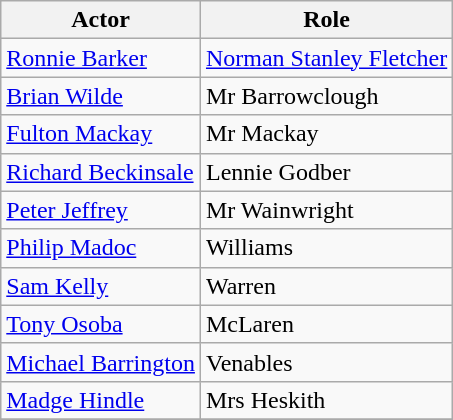<table class="wikitable">
<tr>
<th>Actor</th>
<th>Role</th>
</tr>
<tr>
<td><a href='#'>Ronnie Barker</a></td>
<td><a href='#'>Norman Stanley Fletcher</a></td>
</tr>
<tr>
<td><a href='#'>Brian Wilde</a></td>
<td>Mr Barrowclough</td>
</tr>
<tr>
<td><a href='#'>Fulton Mackay</a></td>
<td>Mr Mackay</td>
</tr>
<tr>
<td><a href='#'>Richard Beckinsale</a></td>
<td>Lennie Godber</td>
</tr>
<tr>
<td><a href='#'>Peter Jeffrey</a></td>
<td>Mr Wainwright</td>
</tr>
<tr>
<td><a href='#'>Philip Madoc</a></td>
<td>Williams</td>
</tr>
<tr>
<td><a href='#'>Sam Kelly</a></td>
<td>Warren</td>
</tr>
<tr>
<td><a href='#'>Tony Osoba</a></td>
<td>McLaren</td>
</tr>
<tr>
<td><a href='#'>Michael Barrington</a></td>
<td>Venables</td>
</tr>
<tr>
<td><a href='#'>Madge Hindle</a></td>
<td>Mrs Heskith</td>
</tr>
<tr>
</tr>
</table>
